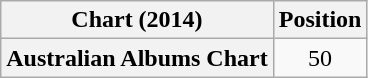<table class="wikitable sortable plainrowheaders" style="text-align:center">
<tr>
<th scope="col">Chart (2014)</th>
<th scope="col">Position</th>
</tr>
<tr>
<th scope="row">Australian Albums Chart</th>
<td>50</td>
</tr>
</table>
